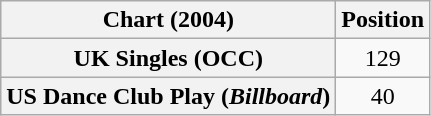<table class="wikitable plainrowheaders" style="text-align:center">
<tr>
<th scope="col">Chart (2004)</th>
<th scope="col">Position</th>
</tr>
<tr>
<th scope="row">UK Singles (OCC)</th>
<td>129</td>
</tr>
<tr>
<th scope="row">US Dance Club Play (<em>Billboard</em>)</th>
<td>40</td>
</tr>
</table>
